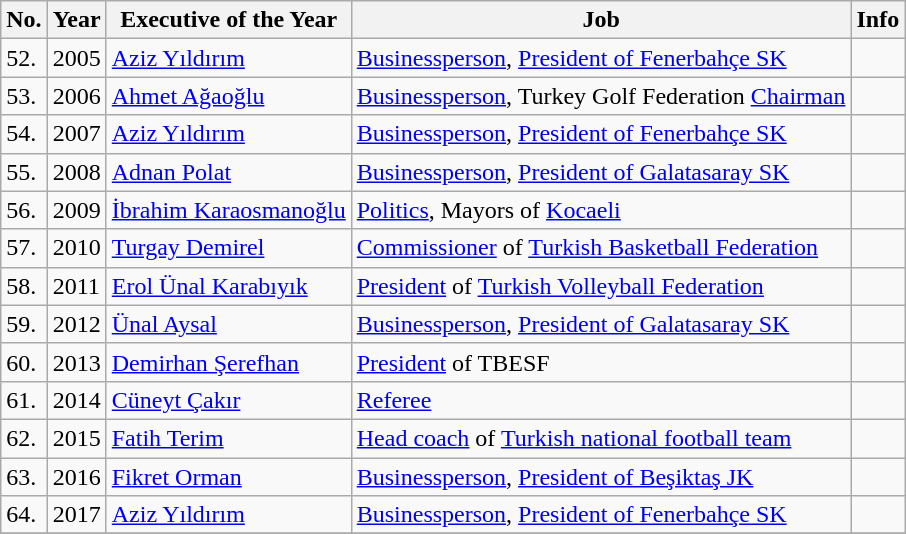<table class="wikitable sortable">
<tr>
<th>No.</th>
<th>Year</th>
<th>Executive of the Year</th>
<th>Job</th>
<th>Info</th>
</tr>
<tr>
<td>52.</td>
<td>2005</td>
<td> <a href='#'>Aziz Yıldırım</a></td>
<td><a href='#'>Businessperson</a>, <a href='#'>President of Fenerbahçe SK</a></td>
<td></td>
</tr>
<tr>
<td>53.</td>
<td>2006</td>
<td> <a href='#'>Ahmet Ağaoğlu</a></td>
<td><a href='#'>Businessperson</a>, Turkey Golf Federation <a href='#'>Chairman</a></td>
<td></td>
</tr>
<tr>
<td>54.</td>
<td>2007</td>
<td> <a href='#'>Aziz Yıldırım</a></td>
<td><a href='#'>Businessperson</a>, <a href='#'>President of Fenerbahçe SK</a></td>
<td></td>
</tr>
<tr>
<td>55.</td>
<td>2008</td>
<td> <a href='#'>Adnan Polat</a></td>
<td><a href='#'>Businessperson</a>, <a href='#'>President of Galatasaray SK</a></td>
<td></td>
</tr>
<tr>
<td>56.</td>
<td>2009</td>
<td> <a href='#'>İbrahim Karaosmanoğlu</a></td>
<td><a href='#'>Politics</a>, Mayors of <a href='#'>Kocaeli</a></td>
<td></td>
</tr>
<tr>
<td>57.</td>
<td>2010</td>
<td> <a href='#'>Turgay Demirel</a></td>
<td><a href='#'>Commissioner</a> of <a href='#'>Turkish Basketball Federation</a></td>
<td></td>
</tr>
<tr>
<td>58.</td>
<td>2011</td>
<td> <a href='#'>Erol Ünal Karabıyık</a></td>
<td><a href='#'>President</a> of <a href='#'>Turkish Volleyball Federation</a></td>
<td></td>
</tr>
<tr>
<td>59.</td>
<td>2012</td>
<td> <a href='#'>Ünal Aysal</a></td>
<td><a href='#'>Businessperson</a>, <a href='#'>President of Galatasaray SK</a></td>
<td></td>
</tr>
<tr>
<td>60.</td>
<td>2013</td>
<td> <a href='#'>Demirhan Şerefhan</a></td>
<td><a href='#'>President</a> of TBESF</td>
<td></td>
</tr>
<tr>
<td>61.</td>
<td>2014</td>
<td> <a href='#'>Cüneyt Çakır</a></td>
<td><a href='#'>Referee</a></td>
<td></td>
</tr>
<tr>
<td>62.</td>
<td>2015</td>
<td> <a href='#'>Fatih Terim</a></td>
<td><a href='#'>Head coach</a> of <a href='#'>Turkish national football team</a></td>
<td></td>
</tr>
<tr>
<td>63.</td>
<td>2016</td>
<td> <a href='#'>Fikret Orman</a></td>
<td><a href='#'>Businessperson</a>, <a href='#'>President of Beşiktaş JK</a></td>
<td></td>
</tr>
<tr>
<td>64.</td>
<td>2017</td>
<td> <a href='#'>Aziz Yıldırım</a></td>
<td><a href='#'>Businessperson</a>, <a href='#'>President of Fenerbahçe SK</a></td>
<td></td>
</tr>
<tr>
</tr>
</table>
